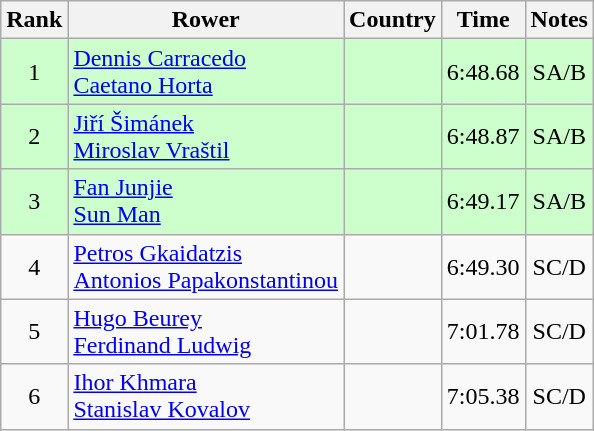<table class="wikitable" style="text-align:center">
<tr>
<th>Rank</th>
<th>Rower</th>
<th>Country</th>
<th>Time</th>
<th>Notes</th>
</tr>
<tr bgcolor=ccffcc>
<td>1</td>
<td align="left"><a href='#'>Dennis Carracedo</a><br><a href='#'>Caetano Horta</a></td>
<td align="left"></td>
<td>6:48.68</td>
<td>SA/B</td>
</tr>
<tr bgcolor=ccffcc>
<td>2</td>
<td align="left"><a href='#'>Jiří Šimánek</a><br><a href='#'>Miroslav Vraštil</a></td>
<td align="left"></td>
<td>6:48.87</td>
<td>SA/B</td>
</tr>
<tr bgcolor=ccffcc>
<td>3</td>
<td align="left"><a href='#'>Fan Junjie</a><br><a href='#'>Sun Man</a></td>
<td align="left"></td>
<td>6:49.17</td>
<td>SA/B</td>
</tr>
<tr>
<td>4</td>
<td align="left"><a href='#'>Petros Gkaidatzis</a><br><a href='#'>Antonios Papakonstantinou</a></td>
<td align="left"></td>
<td>6:49.30</td>
<td>SC/D</td>
</tr>
<tr>
<td>5</td>
<td align="left"><a href='#'>Hugo Beurey</a><br><a href='#'>Ferdinand Ludwig</a></td>
<td align="left"></td>
<td>7:01.78</td>
<td>SC/D</td>
</tr>
<tr>
<td>6</td>
<td align="left"><a href='#'>Ihor Khmara</a><br><a href='#'>Stanislav Kovalov</a></td>
<td align="left"></td>
<td>7:05.38</td>
<td>SC/D</td>
</tr>
</table>
